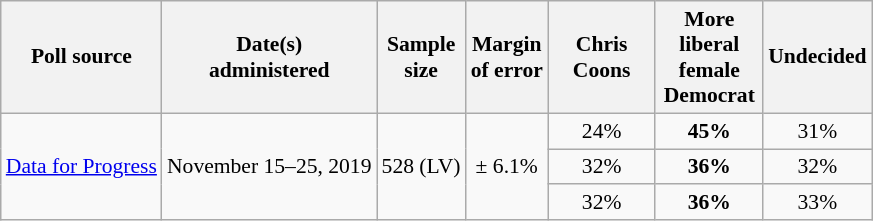<table class="wikitable" style="font-size:90%;text-align:center;">
<tr>
<th>Poll source</th>
<th>Date(s)<br>administered</th>
<th>Sample<br>size</th>
<th>Margin<br>of error</th>
<th style="width:65px;">Chris<br>Coons</th>
<th style="width:65px;">More liberal<br>female Democrat</th>
<th>Undecided</th>
</tr>
<tr>
<td rowspan="3"><a href='#'>Data for Progress</a></td>
<td rowspan="3">November 15–25, 2019</td>
<td rowspan="3">528 (LV)</td>
<td rowspan="3">± 6.1%</td>
<td>24%</td>
<td><strong>45%</strong></td>
<td>31%</td>
</tr>
<tr>
<td>32%</td>
<td><strong>36%</strong></td>
<td>32%</td>
</tr>
<tr>
<td>32%</td>
<td><strong>36%</strong></td>
<td>33%</td>
</tr>
</table>
